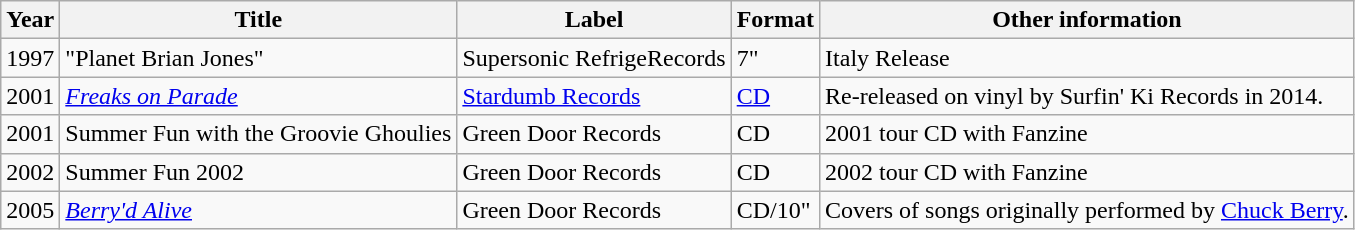<table class="wikitable">
<tr>
<th>Year</th>
<th>Title</th>
<th>Label</th>
<th>Format</th>
<th>Other information</th>
</tr>
<tr>
<td>1997</td>
<td>"Planet Brian Jones"</td>
<td>Supersonic RefrigeRecords</td>
<td>7"</td>
<td>Italy Release</td>
</tr>
<tr>
<td>2001</td>
<td><em><a href='#'>Freaks on Parade</a></em></td>
<td><a href='#'>Stardumb Records</a></td>
<td><a href='#'>CD</a></td>
<td>Re-released on vinyl by Surfin' Ki Records in 2014.</td>
</tr>
<tr>
<td>2001</td>
<td>Summer Fun with the Groovie Ghoulies</td>
<td>Green Door Records</td>
<td>CD</td>
<td>2001 tour CD with Fanzine</td>
</tr>
<tr>
<td>2002</td>
<td>Summer Fun 2002</td>
<td>Green Door Records</td>
<td>CD</td>
<td>2002 tour CD with Fanzine</td>
</tr>
<tr>
<td>2005</td>
<td><em><a href='#'>Berry'd Alive</a></em></td>
<td>Green Door Records</td>
<td>CD/10"</td>
<td>Covers of songs originally performed by <a href='#'>Chuck Berry</a>.</td>
</tr>
</table>
